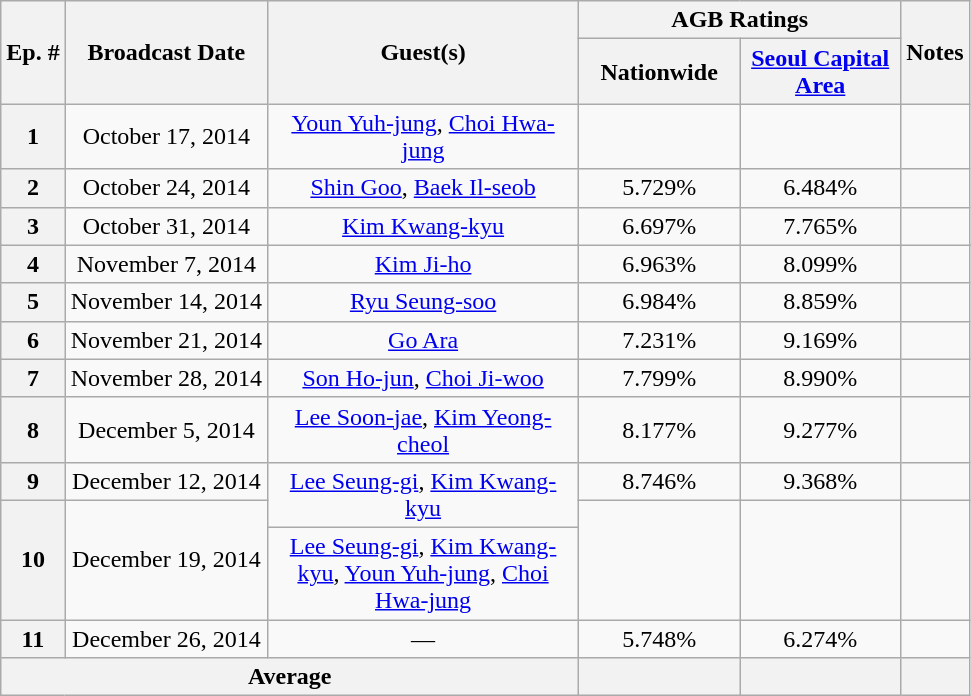<table class="wikitable" style="text-align:center;">
<tr>
<th rowspan="2">Ep. #</th>
<th rowspan="2">Broadcast Date</th>
<th rowspan="2" width="200">Guest(s)</th>
<th colspan="2">AGB Ratings</th>
<th rowspan="2" class="unsortable">Notes</th>
</tr>
<tr>
<th width="100">Nationwide</th>
<th width="100"><a href='#'>Seoul Capital Area</a></th>
</tr>
<tr>
<th>1</th>
<td>October 17, 2014</td>
<td><a href='#'>Youn Yuh-jung</a>, <a href='#'>Choi Hwa-jung</a></td>
<td></td>
<td></td>
<td></td>
</tr>
<tr>
<th>2</th>
<td>October 24, 2014</td>
<td><a href='#'>Shin Goo</a>, <a href='#'>Baek Il-seob</a></td>
<td>5.729%</td>
<td>6.484%</td>
<td></td>
</tr>
<tr>
<th>3</th>
<td>October 31, 2014</td>
<td rowspan="2"><a href='#'>Kim Kwang-kyu</a></td>
<td>6.697%</td>
<td>7.765%</td>
<td></td>
</tr>
<tr>
<th rowspan="2">4</th>
<td rowspan="2">November 7, 2014</td>
<td rowspan="2">6.963%</td>
<td rowspan="2">8.099%</td>
<td rowspan="2"></td>
</tr>
<tr>
<td><a href='#'>Kim Ji-ho</a></td>
</tr>
<tr>
<th>5</th>
<td>November 14, 2014</td>
<td><a href='#'>Ryu Seung-soo</a></td>
<td>6.984%</td>
<td>8.859%</td>
<td></td>
</tr>
<tr>
<th>6</th>
<td>November 21, 2014</td>
<td><a href='#'>Go Ara</a></td>
<td>7.231%</td>
<td>9.169%</td>
<td></td>
</tr>
<tr>
<th>7</th>
<td>November 28, 2014</td>
<td rowspan="2"><a href='#'>Son Ho-jun</a>, <a href='#'>Choi Ji-woo</a></td>
<td>7.799%</td>
<td>8.990%</td>
<td></td>
</tr>
<tr>
<th rowspan="2">8</th>
<td rowspan="2">December 5, 2014</td>
<td rowspan="2">8.177%</td>
<td rowspan="2">9.277%</td>
<td rowspan="2"></td>
</tr>
<tr>
<td><a href='#'>Lee Soon-jae</a>, <a href='#'>Kim Yeong-cheol</a></td>
</tr>
<tr>
<th>9</th>
<td>December 12, 2014</td>
<td rowspan="2"><a href='#'>Lee Seung-gi</a>, <a href='#'>Kim Kwang-kyu</a></td>
<td>8.746%</td>
<td>9.368%</td>
<td></td>
</tr>
<tr>
<th rowspan="2">10</th>
<td rowspan="2">December 19, 2014</td>
<td rowspan="2"></td>
<td rowspan="2"></td>
<td rowspan="2"></td>
</tr>
<tr>
<td><a href='#'>Lee Seung-gi</a>, <a href='#'>Kim Kwang-kyu</a>, <a href='#'>Youn Yuh-jung</a>, <a href='#'>Choi Hwa-jung</a></td>
</tr>
<tr>
<th>11</th>
<td>December 26, 2014</td>
<td>—</td>
<td>5.748%</td>
<td>6.274%</td>
<td></td>
</tr>
<tr>
<th colspan="3">Average</th>
<th></th>
<th></th>
<th></th>
</tr>
</table>
